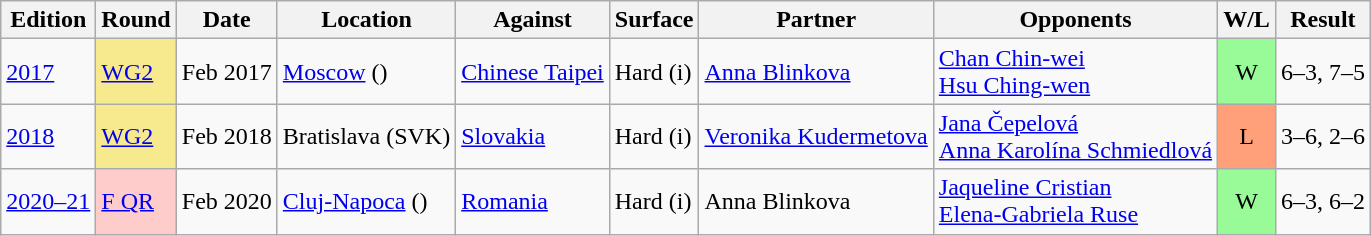<table class=wikitable>
<tr>
<th>Edition</th>
<th>Round</th>
<th>Date</th>
<th>Location</th>
<th>Against</th>
<th>Surface</th>
<th>Partner</th>
<th>Opponents</th>
<th>W/L</th>
<th>Result</th>
</tr>
<tr>
<td><a href='#'>2017</a></td>
<td bgcolor=f7e98e><a href='#'>WG2</a></td>
<td>Feb 2017</td>
<td><a href='#'>Moscow</a> ()</td>
<td> <a href='#'>Chinese Taipei</a></td>
<td>Hard (i)</td>
<td><a href='#'>Anna Blinkova</a></td>
<td><a href='#'>Chan Chin-wei</a> <br> <a href='#'>Hsu Ching-wen</a></td>
<td align=center bgcolor=98FB98>W</td>
<td>6–3, 7–5</td>
</tr>
<tr>
<td><a href='#'>2018</a></td>
<td bgcolor=f7e98e><a href='#'>WG2</a></td>
<td>Feb 2018</td>
<td>Bratislava (SVK)</td>
<td> <a href='#'>Slovakia</a></td>
<td>Hard (i)</td>
<td><a href='#'>Veronika Kudermetova</a></td>
<td><a href='#'>Jana Čepelová</a> <br> <a href='#'>Anna Karolína Schmiedlová</a></td>
<td align=center bgcolor=ffa07a>L</td>
<td>3–6, 2–6</td>
</tr>
<tr>
<td><a href='#'>2020–21</a></td>
<td bgcolor="ffcccc"><a href='#'>F QR</a></td>
<td>Feb 2020</td>
<td><a href='#'>Cluj-Napoca</a> ()</td>
<td> <a href='#'>Romania</a></td>
<td>Hard (i)</td>
<td>Anna Blinkova</td>
<td><a href='#'>Jaqueline Cristian</a> <br> <a href='#'>Elena-Gabriela Ruse</a></td>
<td align="center" bgcolor="98FB98">W</td>
<td>6–3, 6–2</td>
</tr>
</table>
